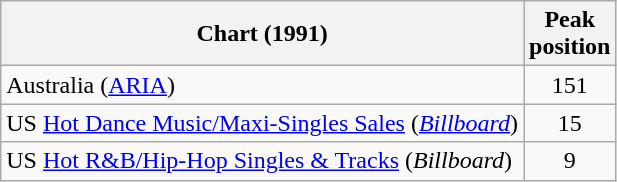<table class="wikitable sortable">
<tr>
<th>Chart (1991)</th>
<th>Peak<br>position</th>
</tr>
<tr>
<td>Australia (<a href='#'>ARIA</a>)</td>
<td align=center>151</td>
</tr>
<tr>
<td>US <a href='#'>Hot Dance Music/Maxi-Singles Sales</a> (<em><a href='#'>Billboard</a></em>)</td>
<td align=center>15</td>
</tr>
<tr>
<td>US <a href='#'>Hot R&B/Hip-Hop Singles & Tracks</a> (<em>Billboard</em>)</td>
<td align=center>9</td>
</tr>
</table>
